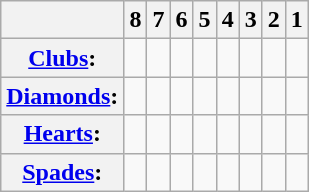<table class="wikitable">
<tr>
<th></th>
<th>8</th>
<th>7</th>
<th>6</th>
<th>5</th>
<th>4</th>
<th>3</th>
<th>2</th>
<th>1</th>
</tr>
<tr>
<th><a href='#'>Clubs</a>:</th>
<td></td>
<td></td>
<td></td>
<td></td>
<td></td>
<td></td>
<td></td>
<td></td>
</tr>
<tr>
<th><a href='#'>Diamonds</a>:</th>
<td></td>
<td></td>
<td></td>
<td></td>
<td></td>
<td></td>
<td></td>
<td></td>
</tr>
<tr>
<th><a href='#'>Hearts</a>:</th>
<td></td>
<td></td>
<td></td>
<td></td>
<td></td>
<td></td>
<td></td>
<td></td>
</tr>
<tr>
<th><a href='#'>Spades</a>:</th>
<td></td>
<td></td>
<td></td>
<td></td>
<td></td>
<td></td>
<td></td>
<td></td>
</tr>
</table>
